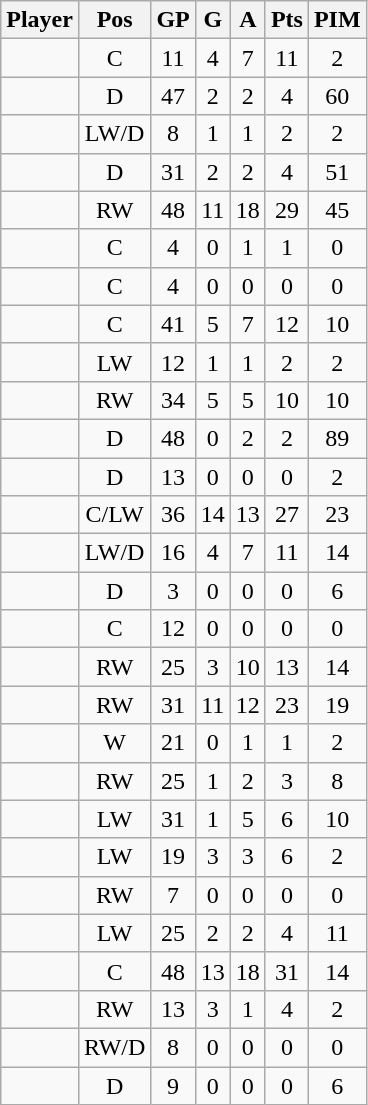<table class="wikitable sortable">
<tr ALIGN="center">
<th bgcolor="#DDDDFF">Player</th>
<th bgcolor="#DDDDFF" title="Position">Pos</th>
<th bgcolor="#DDDDFF" title="Games played">GP</th>
<th bgcolor="#DDDDFF" title="Goals">G</th>
<th bgcolor="#DDDDFF" title="Assists">A</th>
<th bgcolor="#DDDDFF" title="Points">Pts</th>
<th bgcolor="#DDDDFF" title="Penalties in Minutes">PIM</th>
</tr>
<tr align="center">
<td align="center"></td>
<td>C</td>
<td>11</td>
<td>4</td>
<td>7</td>
<td>11</td>
<td>2</td>
</tr>
<tr align="center">
<td align="center"></td>
<td>D</td>
<td>47</td>
<td>2</td>
<td>2</td>
<td>4</td>
<td>60</td>
</tr>
<tr align="center">
<td align="center"></td>
<td>LW/D</td>
<td>8</td>
<td>1</td>
<td>1</td>
<td>2</td>
<td>2</td>
</tr>
<tr align="center">
<td align="center"></td>
<td>D</td>
<td>31</td>
<td>2</td>
<td>2</td>
<td>4</td>
<td>51</td>
</tr>
<tr align="center">
<td align="center"></td>
<td>RW</td>
<td>48</td>
<td>11</td>
<td>18</td>
<td>29</td>
<td>45</td>
</tr>
<tr align="center">
<td align="center"></td>
<td>C</td>
<td>4</td>
<td>0</td>
<td>1</td>
<td>1</td>
<td>0</td>
</tr>
<tr align="center">
<td align="center"></td>
<td>C</td>
<td>4</td>
<td>0</td>
<td>0</td>
<td>0</td>
<td>0</td>
</tr>
<tr align="center">
<td align="center"></td>
<td>C</td>
<td>41</td>
<td>5</td>
<td>7</td>
<td>12</td>
<td>10</td>
</tr>
<tr align="center">
<td align="center"></td>
<td>LW</td>
<td>12</td>
<td>1</td>
<td>1</td>
<td>2</td>
<td>2</td>
</tr>
<tr align="center">
<td align="center"></td>
<td>RW</td>
<td>34</td>
<td>5</td>
<td>5</td>
<td>10</td>
<td>10</td>
</tr>
<tr align="center">
<td align="center"></td>
<td>D</td>
<td>48</td>
<td>0</td>
<td>2</td>
<td>2</td>
<td>89</td>
</tr>
<tr align="center">
<td align="center"></td>
<td>D</td>
<td>13</td>
<td>0</td>
<td>0</td>
<td>0</td>
<td>2</td>
</tr>
<tr align="center">
<td align="center"></td>
<td>C/LW</td>
<td>36</td>
<td>14</td>
<td>13</td>
<td>27</td>
<td>23</td>
</tr>
<tr align="center">
<td align="center"></td>
<td>LW/D</td>
<td>16</td>
<td>4</td>
<td>7</td>
<td>11</td>
<td>14</td>
</tr>
<tr align="center">
<td align="center"></td>
<td>D</td>
<td>3</td>
<td>0</td>
<td>0</td>
<td>0</td>
<td>6</td>
</tr>
<tr align="center">
<td align="center"></td>
<td>C</td>
<td>12</td>
<td>0</td>
<td>0</td>
<td>0</td>
<td>0</td>
</tr>
<tr align="center">
<td align="center"></td>
<td>RW</td>
<td>25</td>
<td>3</td>
<td>10</td>
<td>13</td>
<td>14</td>
</tr>
<tr align="center">
<td align="center"></td>
<td>RW</td>
<td>31</td>
<td>11</td>
<td>12</td>
<td>23</td>
<td>19</td>
</tr>
<tr align="center">
<td align="center"></td>
<td>W</td>
<td>21</td>
<td>0</td>
<td>1</td>
<td>1</td>
<td>2</td>
</tr>
<tr align="center">
<td align="center"></td>
<td>RW</td>
<td>25</td>
<td>1</td>
<td>2</td>
<td>3</td>
<td>8</td>
</tr>
<tr align="center">
<td align="center"></td>
<td>LW</td>
<td>31</td>
<td>1</td>
<td>5</td>
<td>6</td>
<td>10</td>
</tr>
<tr align="center">
<td align="center"></td>
<td>LW</td>
<td>19</td>
<td>3</td>
<td>3</td>
<td>6</td>
<td>2</td>
</tr>
<tr align="center">
<td align="center"></td>
<td>RW</td>
<td>7</td>
<td>0</td>
<td>0</td>
<td>0</td>
<td>0</td>
</tr>
<tr align="center">
<td align="center"></td>
<td>LW</td>
<td>25</td>
<td>2</td>
<td>2</td>
<td>4</td>
<td>11</td>
</tr>
<tr align="center">
<td align="center"></td>
<td>C</td>
<td>48</td>
<td>13</td>
<td>18</td>
<td>31</td>
<td>14</td>
</tr>
<tr align="center">
<td align="center"></td>
<td>RW</td>
<td>13</td>
<td>3</td>
<td>1</td>
<td>4</td>
<td>2</td>
</tr>
<tr align="center">
<td align="center"></td>
<td>RW/D</td>
<td>8</td>
<td>0</td>
<td>0</td>
<td>0</td>
<td>0</td>
</tr>
<tr align="center">
<td align="center"></td>
<td>D</td>
<td>9</td>
<td>0</td>
<td>0</td>
<td>0</td>
<td>6</td>
</tr>
</table>
